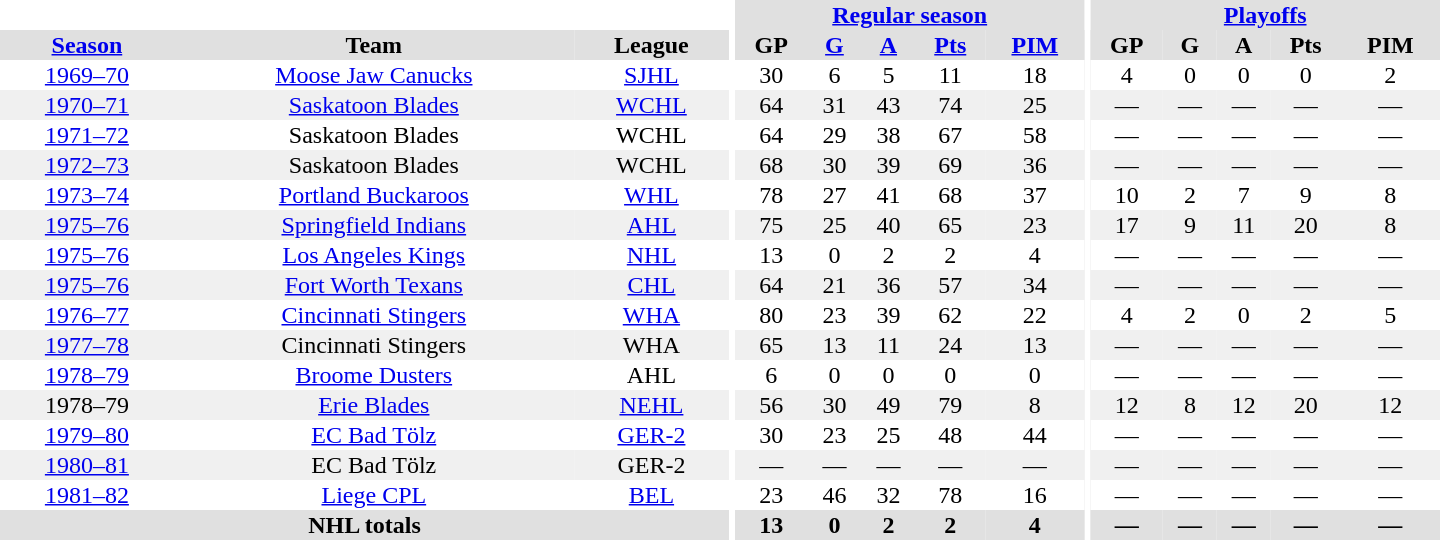<table border="0" cellpadding="1" cellspacing="0" style="text-align:center; width:60em">
<tr bgcolor="#e0e0e0">
<th colspan="3" bgcolor="#ffffff"></th>
<th rowspan="100" bgcolor="#ffffff"></th>
<th colspan="5"><a href='#'>Regular season</a></th>
<th rowspan="100" bgcolor="#ffffff"></th>
<th colspan="5"><a href='#'>Playoffs</a></th>
</tr>
<tr bgcolor="#e0e0e0">
<th><a href='#'>Season</a></th>
<th>Team</th>
<th>League</th>
<th>GP</th>
<th><a href='#'>G</a></th>
<th><a href='#'>A</a></th>
<th><a href='#'>Pts</a></th>
<th><a href='#'>PIM</a></th>
<th>GP</th>
<th>G</th>
<th>A</th>
<th>Pts</th>
<th>PIM</th>
</tr>
<tr>
<td><a href='#'>1969–70</a></td>
<td><a href='#'>Moose Jaw Canucks</a></td>
<td><a href='#'>SJHL</a></td>
<td>30</td>
<td>6</td>
<td>5</td>
<td>11</td>
<td>18</td>
<td>4</td>
<td>0</td>
<td>0</td>
<td>0</td>
<td>2</td>
</tr>
<tr bgcolor="#f0f0f0">
<td><a href='#'>1970–71</a></td>
<td><a href='#'>Saskatoon Blades</a></td>
<td><a href='#'>WCHL</a></td>
<td>64</td>
<td>31</td>
<td>43</td>
<td>74</td>
<td>25</td>
<td>—</td>
<td>—</td>
<td>—</td>
<td>—</td>
<td>—</td>
</tr>
<tr>
<td><a href='#'>1971–72</a></td>
<td>Saskatoon Blades</td>
<td>WCHL</td>
<td>64</td>
<td>29</td>
<td>38</td>
<td>67</td>
<td>58</td>
<td>—</td>
<td>—</td>
<td>—</td>
<td>—</td>
<td>—</td>
</tr>
<tr bgcolor="#f0f0f0">
<td><a href='#'>1972–73</a></td>
<td>Saskatoon Blades</td>
<td>WCHL</td>
<td>68</td>
<td>30</td>
<td>39</td>
<td>69</td>
<td>36</td>
<td>—</td>
<td>—</td>
<td>—</td>
<td>—</td>
<td>—</td>
</tr>
<tr>
<td><a href='#'>1973–74</a></td>
<td><a href='#'>Portland Buckaroos</a></td>
<td><a href='#'>WHL</a></td>
<td>78</td>
<td>27</td>
<td>41</td>
<td>68</td>
<td>37</td>
<td>10</td>
<td>2</td>
<td>7</td>
<td>9</td>
<td>8</td>
</tr>
<tr bgcolor="#f0f0f0">
<td><a href='#'>1975–76</a></td>
<td><a href='#'>Springfield Indians</a></td>
<td><a href='#'>AHL</a></td>
<td>75</td>
<td>25</td>
<td>40</td>
<td>65</td>
<td>23</td>
<td>17</td>
<td>9</td>
<td>11</td>
<td>20</td>
<td>8</td>
</tr>
<tr>
<td><a href='#'>1975–76</a></td>
<td><a href='#'>Los Angeles Kings</a></td>
<td><a href='#'>NHL</a></td>
<td>13</td>
<td>0</td>
<td>2</td>
<td>2</td>
<td>4</td>
<td>—</td>
<td>—</td>
<td>—</td>
<td>—</td>
<td>—</td>
</tr>
<tr bgcolor="#f0f0f0">
<td><a href='#'>1975–76</a></td>
<td><a href='#'>Fort Worth Texans</a></td>
<td><a href='#'>CHL</a></td>
<td>64</td>
<td>21</td>
<td>36</td>
<td>57</td>
<td>34</td>
<td>—</td>
<td>—</td>
<td>—</td>
<td>—</td>
<td>—</td>
</tr>
<tr>
<td><a href='#'>1976–77</a></td>
<td><a href='#'>Cincinnati Stingers</a></td>
<td><a href='#'>WHA</a></td>
<td>80</td>
<td>23</td>
<td>39</td>
<td>62</td>
<td>22</td>
<td>4</td>
<td>2</td>
<td>0</td>
<td>2</td>
<td>5</td>
</tr>
<tr bgcolor="#f0f0f0">
<td><a href='#'>1977–78</a></td>
<td>Cincinnati Stingers</td>
<td>WHA</td>
<td>65</td>
<td>13</td>
<td>11</td>
<td>24</td>
<td>13</td>
<td>—</td>
<td>—</td>
<td>—</td>
<td>—</td>
<td>—</td>
</tr>
<tr>
<td><a href='#'>1978–79</a></td>
<td><a href='#'>Broome Dusters</a></td>
<td>AHL</td>
<td>6</td>
<td>0</td>
<td>0</td>
<td>0</td>
<td>0</td>
<td>—</td>
<td>—</td>
<td>—</td>
<td>—</td>
<td>—</td>
</tr>
<tr bgcolor="#f0f0f0">
<td>1978–79</td>
<td><a href='#'>Erie Blades</a></td>
<td><a href='#'>NEHL</a></td>
<td>56</td>
<td>30</td>
<td>49</td>
<td>79</td>
<td>8</td>
<td>12</td>
<td>8</td>
<td>12</td>
<td>20</td>
<td>12</td>
</tr>
<tr>
<td><a href='#'>1979–80</a></td>
<td><a href='#'>EC Bad Tölz</a></td>
<td><a href='#'>GER-2</a></td>
<td>30</td>
<td>23</td>
<td>25</td>
<td>48</td>
<td>44</td>
<td>—</td>
<td>—</td>
<td>—</td>
<td>—</td>
<td>—</td>
</tr>
<tr bgcolor="#f0f0f0">
<td><a href='#'>1980–81</a></td>
<td>EC Bad Tölz</td>
<td>GER-2</td>
<td>—</td>
<td>—</td>
<td>—</td>
<td>—</td>
<td>—</td>
<td>—</td>
<td>—</td>
<td>—</td>
<td>—</td>
<td>—</td>
</tr>
<tr>
<td><a href='#'>1981–82</a></td>
<td><a href='#'>Liege CPL</a></td>
<td><a href='#'>BEL</a></td>
<td>23</td>
<td>46</td>
<td>32</td>
<td>78</td>
<td>16</td>
<td>—</td>
<td>—</td>
<td>—</td>
<td>—</td>
<td>—</td>
</tr>
<tr bgcolor="#e0e0e0">
<th colspan="3">NHL totals</th>
<th>13</th>
<th>0</th>
<th>2</th>
<th>2</th>
<th>4</th>
<th>—</th>
<th>—</th>
<th>—</th>
<th>—</th>
<th>—</th>
</tr>
</table>
